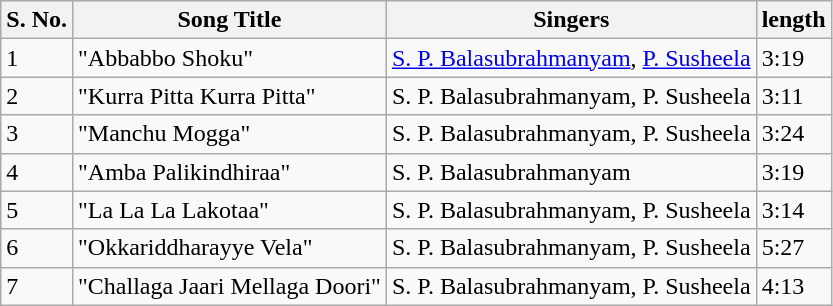<table class="wikitable">
<tr>
<th>S. No.</th>
<th>Song Title</th>
<th>Singers</th>
<th>length</th>
</tr>
<tr>
<td>1</td>
<td>"Abbabbo Shoku"</td>
<td><a href='#'>S. P. Balasubrahmanyam</a>, <a href='#'>P. Susheela</a></td>
<td>3:19</td>
</tr>
<tr>
<td>2</td>
<td>"Kurra Pitta Kurra Pitta"</td>
<td>S. P. Balasubrahmanyam, P. Susheela</td>
<td>3:11</td>
</tr>
<tr>
<td>3</td>
<td>"Manchu Mogga"</td>
<td>S. P. Balasubrahmanyam, P. Susheela</td>
<td>3:24</td>
</tr>
<tr>
<td>4</td>
<td>"Amba Palikindhiraa"</td>
<td>S. P. Balasubrahmanyam</td>
<td>3:19</td>
</tr>
<tr>
<td>5</td>
<td>"La La La Lakotaa"</td>
<td>S. P. Balasubrahmanyam, P. Susheela</td>
<td>3:14</td>
</tr>
<tr>
<td>6</td>
<td>"Okkariddharayye Vela"</td>
<td>S. P. Balasubrahmanyam, P. Susheela</td>
<td>5:27</td>
</tr>
<tr>
<td>7</td>
<td>"Challaga Jaari Mellaga Doori"</td>
<td>S. P. Balasubrahmanyam, P. Susheela</td>
<td>4:13</td>
</tr>
</table>
